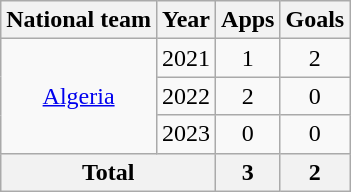<table class="wikitable" style="text-align:center">
<tr>
<th>National team</th>
<th>Year</th>
<th>Apps</th>
<th>Goals</th>
</tr>
<tr>
<td rowspan=3><a href='#'>Algeria</a></td>
<td>2021</td>
<td>1</td>
<td>2</td>
</tr>
<tr>
<td>2022</td>
<td>2</td>
<td>0</td>
</tr>
<tr>
<td>2023</td>
<td>0</td>
<td>0</td>
</tr>
<tr>
<th colspan=2>Total</th>
<th>3</th>
<th>2</th>
</tr>
</table>
